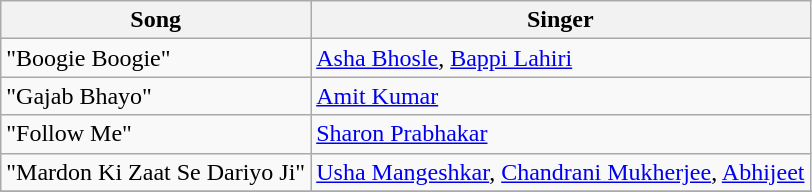<table class="wikitable">
<tr>
<th>Song</th>
<th>Singer</th>
</tr>
<tr>
<td>"Boogie Boogie"</td>
<td><a href='#'>Asha Bhosle</a>, <a href='#'>Bappi Lahiri</a></td>
</tr>
<tr>
<td>"Gajab Bhayo"</td>
<td><a href='#'>Amit Kumar</a></td>
</tr>
<tr>
<td>"Follow Me"</td>
<td><a href='#'>Sharon Prabhakar</a></td>
</tr>
<tr>
<td>"Mardon Ki Zaat Se Dariyo Ji"</td>
<td><a href='#'>Usha Mangeshkar</a>, <a href='#'>Chandrani Mukherjee</a>, <a href='#'>Abhijeet</a></td>
</tr>
<tr>
</tr>
</table>
